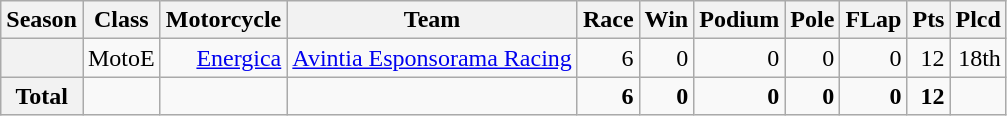<table class="wikitable" style=text-align:right>
<tr>
<th>Season</th>
<th>Class</th>
<th>Motorcycle</th>
<th>Team</th>
<th>Race</th>
<th>Win</th>
<th>Podium</th>
<th>Pole</th>
<th>FLap</th>
<th>Pts</th>
<th>Plcd</th>
</tr>
<tr align="right">
<th></th>
<td>MotoE</td>
<td><a href='#'>Energica</a></td>
<td><a href='#'>Avintia Esponsorama Racing</a></td>
<td>6</td>
<td>0</td>
<td>0</td>
<td>0</td>
<td>0</td>
<td>12</td>
<td>18th</td>
</tr>
<tr>
<th>Total</th>
<td></td>
<td></td>
<td></td>
<td><strong>6</strong></td>
<td><strong>0</strong></td>
<td><strong>0</strong></td>
<td><strong>0</strong></td>
<td><strong>0</strong></td>
<td><strong>12</strong></td>
<td></td>
</tr>
</table>
